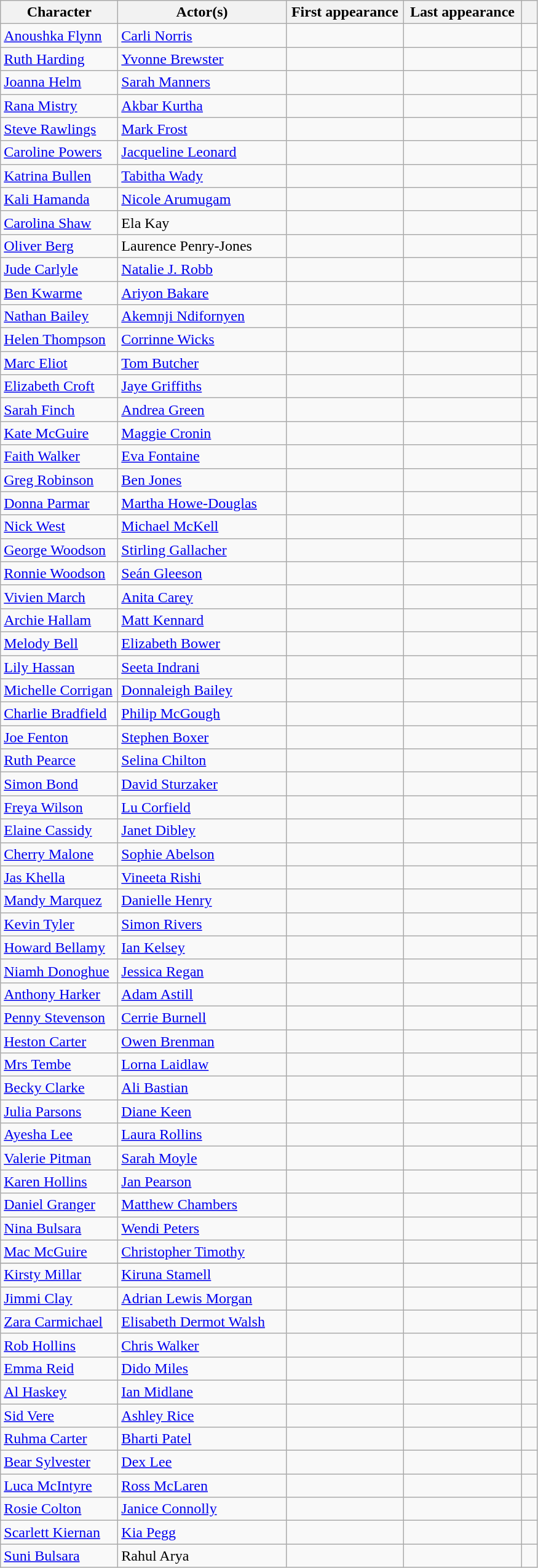<table class="wikitable sortable">
<tr>
<th scope="col" style="width:120px;">Character</th>
<th scope="col" style="width:175px;">Actor(s)</th>
<th scope="col" style="width:120px;">First appearance</th>
<th scope="col" style="width:120px;">Last appearance</th>
<th scope="col" style="width:10px;"></th>
</tr>
<tr>
<td><a href='#'>Anoushka Flynn</a></td>
<td><a href='#'>Carli Norris</a></td>
<td></td>
<td></td>
<td align="center"></td>
</tr>
<tr>
<td><a href='#'>Ruth Harding</a></td>
<td><a href='#'>Yvonne Brewster</a></td>
<td></td>
<td></td>
<td align="center"></td>
</tr>
<tr>
<td><a href='#'>Joanna Helm</a></td>
<td><a href='#'>Sarah Manners</a></td>
<td></td>
<td></td>
<td align="center"></td>
</tr>
<tr>
<td><a href='#'>Rana Mistry</a></td>
<td><a href='#'>Akbar Kurtha</a></td>
<td></td>
<td></td>
<td align="center"></td>
</tr>
<tr>
<td><a href='#'>Steve Rawlings</a></td>
<td><a href='#'>Mark Frost</a></td>
<td></td>
<td></td>
<td align="center"></td>
</tr>
<tr>
<td><a href='#'>Caroline Powers</a></td>
<td><a href='#'>Jacqueline Leonard</a></td>
<td></td>
<td></td>
<td align="center"></td>
</tr>
<tr>
<td><a href='#'>Katrina Bullen</a></td>
<td><a href='#'>Tabitha Wady</a></td>
<td></td>
<td></td>
<td align="center"></td>
</tr>
<tr>
<td><a href='#'>Kali Hamanda</a></td>
<td><a href='#'>Nicole Arumugam</a></td>
<td></td>
<td></td>
<td align="center"></td>
</tr>
<tr>
<td><a href='#'>Carolina Shaw</a></td>
<td>Ela Kay</td>
<td></td>
<td></td>
<td align="center"></td>
</tr>
<tr>
<td><a href='#'>Oliver Berg</a></td>
<td>Laurence Penry-Jones</td>
<td></td>
<td></td>
<td align="center"></td>
</tr>
<tr>
<td><a href='#'>Jude Carlyle</a></td>
<td><a href='#'>Natalie J. Robb</a></td>
<td></td>
<td></td>
<td align="center"></td>
</tr>
<tr>
<td><a href='#'>Ben Kwarme</a></td>
<td><a href='#'>Ariyon Bakare</a></td>
<td></td>
<td></td>
<td align="center"></td>
</tr>
<tr>
<td><a href='#'>Nathan Bailey</a></td>
<td><a href='#'>Akemnji Ndifornyen</a></td>
<td></td>
<td></td>
<td align="center"></td>
</tr>
<tr>
<td><a href='#'>Helen Thompson</a></td>
<td><a href='#'>Corrinne Wicks</a></td>
<td></td>
<td></td>
<td align="center"></td>
</tr>
<tr>
<td><a href='#'>Marc Eliot</a></td>
<td><a href='#'>Tom Butcher</a></td>
<td></td>
<td></td>
<td align="center"></td>
</tr>
<tr>
<td><a href='#'>Elizabeth Croft</a></td>
<td><a href='#'>Jaye Griffiths</a></td>
<td></td>
<td></td>
<td align="center"></td>
</tr>
<tr>
<td><a href='#'>Sarah Finch</a></td>
<td><a href='#'>Andrea Green</a></td>
<td></td>
<td></td>
<td align="center"></td>
</tr>
<tr>
<td><a href='#'>Kate McGuire</a></td>
<td><a href='#'>Maggie Cronin</a></td>
<td></td>
<td></td>
<td align="center"></td>
</tr>
<tr>
<td><a href='#'>Faith Walker</a></td>
<td><a href='#'>Eva Fontaine</a></td>
<td></td>
<td></td>
<td align="center"></td>
</tr>
<tr>
<td><a href='#'>Greg Robinson</a></td>
<td><a href='#'>Ben Jones</a></td>
<td></td>
<td></td>
<td align="center"></td>
</tr>
<tr>
<td><a href='#'>Donna Parmar</a></td>
<td><a href='#'>Martha Howe-Douglas</a></td>
<td></td>
<td></td>
<td align="center"></td>
</tr>
<tr>
<td><a href='#'>Nick West</a></td>
<td><a href='#'>Michael McKell</a></td>
<td></td>
<td></td>
<td align="center"></td>
</tr>
<tr>
<td><a href='#'>George Woodson</a></td>
<td><a href='#'>Stirling Gallacher</a></td>
<td></td>
<td></td>
<td align="center"></td>
</tr>
<tr>
<td><a href='#'>Ronnie Woodson</a></td>
<td><a href='#'>Seán Gleeson</a></td>
<td></td>
<td></td>
<td align="center"></td>
</tr>
<tr>
<td><a href='#'>Vivien March</a></td>
<td><a href='#'>Anita Carey</a></td>
<td></td>
<td></td>
<td align="center"></td>
</tr>
<tr>
<td><a href='#'>Archie Hallam</a></td>
<td><a href='#'>Matt Kennard</a></td>
<td></td>
<td></td>
<td align="center"></td>
</tr>
<tr>
<td><a href='#'>Melody Bell</a></td>
<td><a href='#'>Elizabeth Bower</a></td>
<td></td>
<td></td>
<td align="center"></td>
</tr>
<tr>
<td><a href='#'>Lily Hassan</a></td>
<td><a href='#'>Seeta Indrani</a></td>
<td></td>
<td></td>
<td align="center"></td>
</tr>
<tr>
<td><a href='#'>Michelle Corrigan</a></td>
<td><a href='#'>Donnaleigh Bailey</a></td>
<td></td>
<td></td>
<td align="center"></td>
</tr>
<tr>
<td><a href='#'>Charlie Bradfield</a></td>
<td><a href='#'>Philip McGough</a></td>
<td></td>
<td></td>
<td align="center"></td>
</tr>
<tr>
<td><a href='#'>Joe Fenton</a></td>
<td><a href='#'>Stephen Boxer</a></td>
<td></td>
<td></td>
<td align="center"></td>
</tr>
<tr>
<td><a href='#'>Ruth Pearce</a></td>
<td><a href='#'>Selina Chilton</a></td>
<td></td>
<td></td>
<td align="center"></td>
</tr>
<tr>
<td><a href='#'>Simon Bond</a></td>
<td><a href='#'>David Sturzaker</a></td>
<td></td>
<td></td>
<td align="center"></td>
</tr>
<tr>
<td><a href='#'>Freya Wilson</a></td>
<td><a href='#'>Lu Corfield</a></td>
<td></td>
<td></td>
<td align="center"></td>
</tr>
<tr>
<td><a href='#'>Elaine Cassidy</a></td>
<td><a href='#'>Janet Dibley</a></td>
<td></td>
<td></td>
<td align="center"></td>
</tr>
<tr>
<td><a href='#'>Cherry Malone</a></td>
<td><a href='#'>Sophie Abelson</a></td>
<td></td>
<td></td>
<td align="center"></td>
</tr>
<tr>
<td><a href='#'>Jas Khella</a></td>
<td><a href='#'>Vineeta Rishi</a></td>
<td></td>
<td></td>
<td align="center"></td>
</tr>
<tr>
<td><a href='#'>Mandy Marquez</a></td>
<td><a href='#'>Danielle Henry</a></td>
<td></td>
<td></td>
<td align="center"></td>
</tr>
<tr>
<td><a href='#'>Kevin Tyler</a></td>
<td><a href='#'>Simon Rivers</a></td>
<td></td>
<td></td>
<td align="center"></td>
</tr>
<tr>
<td><a href='#'>Howard Bellamy</a></td>
<td><a href='#'>Ian Kelsey</a></td>
<td></td>
<td></td>
<td align="center"></td>
</tr>
<tr>
<td><a href='#'>Niamh Donoghue</a></td>
<td><a href='#'>Jessica Regan</a></td>
<td></td>
<td></td>
<td align="center"></td>
</tr>
<tr>
<td><a href='#'>Anthony Harker</a></td>
<td><a href='#'>Adam Astill</a></td>
<td></td>
<td></td>
<td align="center"></td>
</tr>
<tr>
<td><a href='#'>Penny Stevenson</a></td>
<td><a href='#'>Cerrie Burnell</a></td>
<td></td>
<td></td>
<td align="center"></td>
</tr>
<tr>
<td><a href='#'>Heston Carter</a></td>
<td><a href='#'>Owen Brenman</a></td>
<td></td>
<td></td>
<td align="center"></td>
</tr>
<tr>
<td><a href='#'>Mrs Tembe</a></td>
<td><a href='#'>Lorna Laidlaw</a></td>
<td></td>
<td></td>
<td align="center"></td>
</tr>
<tr>
<td><a href='#'>Becky Clarke</a></td>
<td><a href='#'>Ali Bastian</a></td>
<td></td>
<td></td>
<td align="center"></td>
</tr>
<tr>
<td><a href='#'>Julia Parsons</a></td>
<td><a href='#'>Diane Keen</a></td>
<td></td>
<td></td>
<td align="center"></td>
</tr>
<tr>
<td><a href='#'>Ayesha Lee</a></td>
<td><a href='#'>Laura Rollins</a></td>
<td></td>
<td></td>
<td align="center"></td>
</tr>
<tr>
<td><a href='#'>Valerie Pitman</a></td>
<td><a href='#'>Sarah Moyle</a></td>
<td></td>
<td></td>
<td align="center"></td>
</tr>
<tr>
<td><a href='#'>Karen Hollins</a></td>
<td><a href='#'>Jan Pearson</a></td>
<td></td>
<td></td>
<td align="center"></td>
</tr>
<tr>
<td><a href='#'>Daniel Granger</a></td>
<td><a href='#'>Matthew Chambers</a></td>
<td></td>
<td></td>
<td align="center"></td>
</tr>
<tr>
<td><a href='#'>Nina Bulsara</a></td>
<td><a href='#'>Wendi Peters</a></td>
<td></td>
<td></td>
<td align="center"></td>
</tr>
<tr>
<td><a href='#'>Mac McGuire</a></td>
<td><a href='#'>Christopher Timothy</a></td>
<td></td>
<td></td>
<td align="center"></td>
</tr>
<tr>
</tr>
<tr>
<td><a href='#'>Kirsty Millar</a></td>
<td><a href='#'>Kiruna Stamell</a></td>
<td></td>
<td></td>
<td align="center"></td>
</tr>
<tr>
<td><a href='#'>Jimmi Clay</a></td>
<td><a href='#'>Adrian Lewis Morgan</a></td>
<td></td>
<td></td>
<td align="center"></td>
</tr>
<tr>
<td><a href='#'>Zara Carmichael</a></td>
<td><a href='#'>Elisabeth Dermot Walsh</a></td>
<td></td>
<td></td>
<td align="center"></td>
</tr>
<tr>
<td><a href='#'>Rob Hollins</a></td>
<td><a href='#'>Chris Walker</a></td>
<td></td>
<td></td>
<td align="center"></td>
</tr>
<tr>
<td><a href='#'>Emma Reid</a></td>
<td><a href='#'>Dido Miles</a></td>
<td></td>
<td></td>
<td align="center"></td>
</tr>
<tr>
<td><a href='#'>Al Haskey</a></td>
<td><a href='#'>Ian Midlane</a></td>
<td></td>
<td></td>
<td align="center"></td>
</tr>
<tr>
<td><a href='#'>Sid Vere</a></td>
<td><a href='#'>Ashley Rice</a></td>
<td></td>
<td></td>
<td align="center"></td>
</tr>
<tr>
<td><a href='#'>Ruhma Carter</a></td>
<td><a href='#'>Bharti Patel</a></td>
<td></td>
<td></td>
<td align="center"></td>
</tr>
<tr>
<td><a href='#'>Bear Sylvester</a></td>
<td><a href='#'>Dex Lee</a></td>
<td></td>
<td></td>
<td align="center"></td>
</tr>
<tr>
<td><a href='#'>Luca McIntyre</a></td>
<td><a href='#'>Ross McLaren</a></td>
<td></td>
<td></td>
<td align="center"></td>
</tr>
<tr>
<td><a href='#'>Rosie Colton</a></td>
<td><a href='#'>Janice Connolly</a></td>
<td></td>
<td></td>
<td align="center"></td>
</tr>
<tr>
<td><a href='#'>Scarlett Kiernan</a></td>
<td><a href='#'>Kia Pegg</a></td>
<td></td>
<td></td>
<td align="center"></td>
</tr>
<tr>
<td><a href='#'>Suni Bulsara</a></td>
<td>Rahul Arya</td>
<td></td>
<td></td>
<td align="center"></td>
</tr>
</table>
